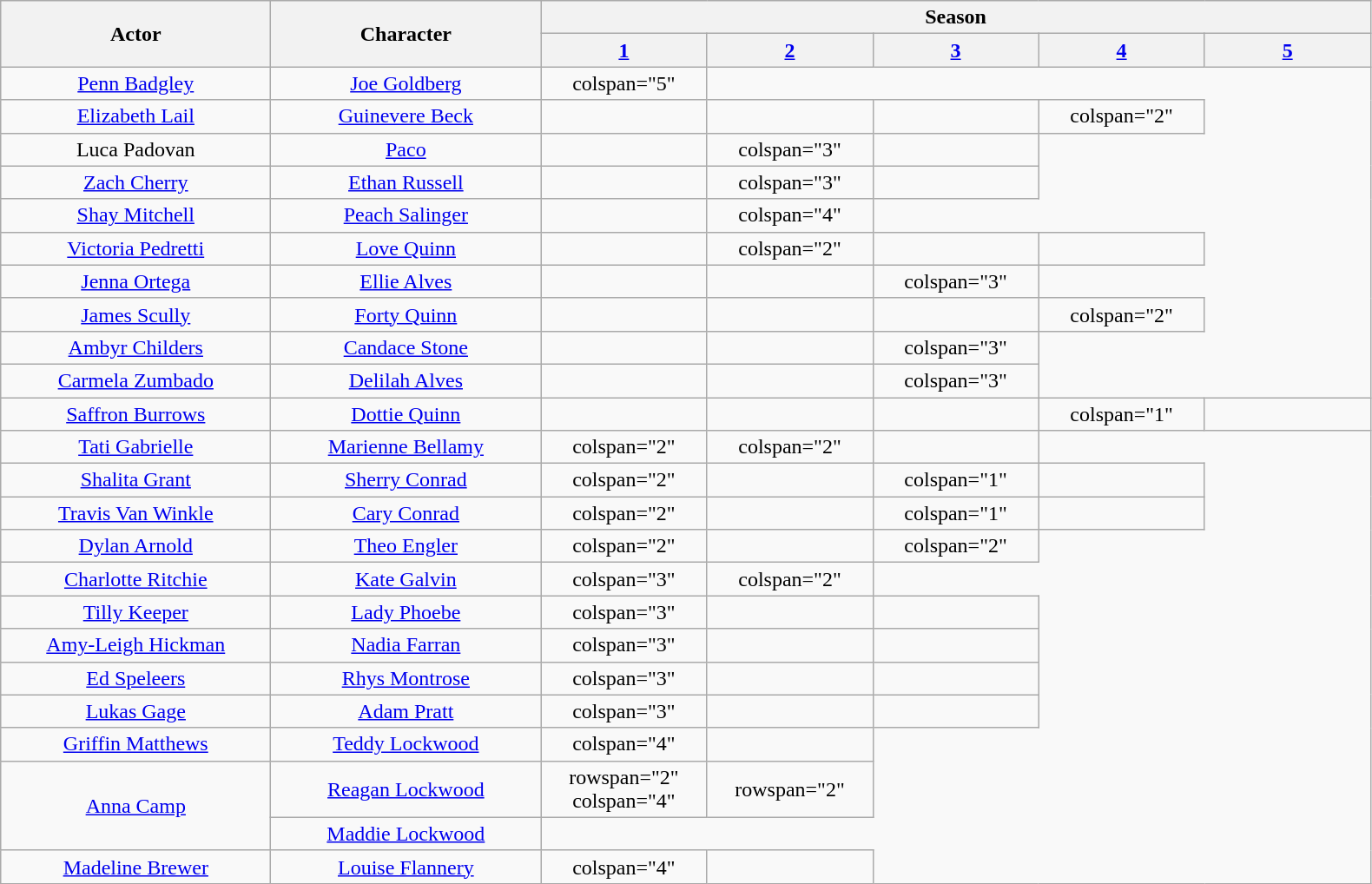<table class="wikitable plainrowheaders" style="text-align:center;">
<tr>
<th rowspan="2" style="width: 200px;">Actor</th>
<th rowspan="2" style="width: 200px;">Character</th>
<th colspan="5" scope="col">Season</th>
</tr>
<tr>
<th style="width: 120px;"><a href='#'>1</a></th>
<th style="width: 120px;"><a href='#'>2</a></th>
<th style="width: 120px;"><a href='#'>3</a></th>
<th style="width: 120px;"><a href='#'>4</a></th>
<th style="width: 120px;"><a href='#'>5</a></th>
</tr>
<tr>
<td><a href='#'>Penn Badgley</a></td>
<td><a href='#'>Joe Goldberg</a></td>
<td>colspan="5" </td>
</tr>
<tr>
<td><a href='#'>Elizabeth Lail</a></td>
<td><a href='#'>Guinevere Beck</a></td>
<td></td>
<td></td>
<td></td>
<td>colspan="2" </td>
</tr>
<tr>
<td>Luca Padovan</td>
<td><a href='#'>Paco</a></td>
<td></td>
<td>colspan="3" </td>
<td></td>
</tr>
<tr>
<td><a href='#'>Zach Cherry</a></td>
<td><a href='#'>Ethan Russell</a></td>
<td></td>
<td>colspan="3" </td>
<td></td>
</tr>
<tr>
<td><a href='#'>Shay Mitchell</a></td>
<td><a href='#'>Peach Salinger</a></td>
<td></td>
<td>colspan="4" </td>
</tr>
<tr>
<td><a href='#'>Victoria Pedretti</a></td>
<td><a href='#'>Love Quinn</a></td>
<td></td>
<td>colspan="2" </td>
<td></td>
<td></td>
</tr>
<tr>
<td><a href='#'>Jenna Ortega</a></td>
<td><a href='#'>Ellie Alves</a></td>
<td></td>
<td></td>
<td>colspan="3" </td>
</tr>
<tr>
<td><a href='#'>James Scully</a></td>
<td><a href='#'>Forty Quinn</a></td>
<td></td>
<td></td>
<td></td>
<td>colspan="2" </td>
</tr>
<tr>
<td><a href='#'>Ambyr Childers</a></td>
<td><a href='#'>Candace Stone</a></td>
<td></td>
<td></td>
<td>colspan="3" </td>
</tr>
<tr>
<td><a href='#'>Carmela Zumbado</a></td>
<td><a href='#'>Delilah Alves</a></td>
<td></td>
<td></td>
<td>colspan="3" </td>
</tr>
<tr>
<td><a href='#'>Saffron Burrows</a></td>
<td><a href='#'>Dottie Quinn</a></td>
<td></td>
<td></td>
<td></td>
<td>colspan="1" </td>
<td></td>
</tr>
<tr>
<td><a href='#'>Tati Gabrielle</a></td>
<td><a href='#'>Marienne Bellamy</a></td>
<td>colspan="2" </td>
<td>colspan="2" </td>
<td></td>
</tr>
<tr>
<td><a href='#'>Shalita Grant</a></td>
<td><a href='#'>Sherry Conrad</a></td>
<td>colspan="2" </td>
<td></td>
<td>colspan="1" </td>
<td></td>
</tr>
<tr>
<td><a href='#'>Travis Van Winkle</a></td>
<td><a href='#'>Cary Conrad</a></td>
<td>colspan="2" </td>
<td></td>
<td>colspan="1" </td>
<td></td>
</tr>
<tr>
<td><a href='#'>Dylan Arnold</a></td>
<td><a href='#'>Theo Engler</a></td>
<td>colspan="2" </td>
<td></td>
<td>colspan="2" </td>
</tr>
<tr>
<td><a href='#'>Charlotte Ritchie</a></td>
<td><a href='#'>Kate Galvin<br></a></td>
<td>colspan="3" </td>
<td>colspan="2" </td>
</tr>
<tr>
<td><a href='#'>Tilly Keeper</a></td>
<td><a href='#'>Lady Phoebe</a></td>
<td>colspan="3" </td>
<td></td>
<td></td>
</tr>
<tr>
<td><a href='#'>Amy-Leigh Hickman</a></td>
<td><a href='#'>Nadia Farran</a></td>
<td>colspan="3" </td>
<td></td>
<td></td>
</tr>
<tr>
<td><a href='#'>Ed Speleers</a></td>
<td><a href='#'>Rhys Montrose</a></td>
<td>colspan="3" </td>
<td></td>
<td></td>
</tr>
<tr>
<td><a href='#'>Lukas Gage</a></td>
<td><a href='#'>Adam Pratt</a></td>
<td>colspan="3" </td>
<td></td>
<td></td>
</tr>
<tr>
<td><a href='#'>Griffin Matthews</a></td>
<td><a href='#'>Teddy Lockwood</a></td>
<td>colspan="4" </td>
<td></td>
</tr>
<tr>
<td rowspan="2"><a href='#'>Anna Camp</a></td>
<td><a href='#'>Reagan Lockwood</a></td>
<td>rowspan="2" colspan="4" </td>
<td>rowspan="2" </td>
</tr>
<tr>
<td><a href='#'>Maddie Lockwood</a></td>
</tr>
<tr>
<td><a href='#'>Madeline Brewer</a></td>
<td><a href='#'>Louise Flannery<br></a></td>
<td>colspan="4" </td>
<td></td>
</tr>
</table>
